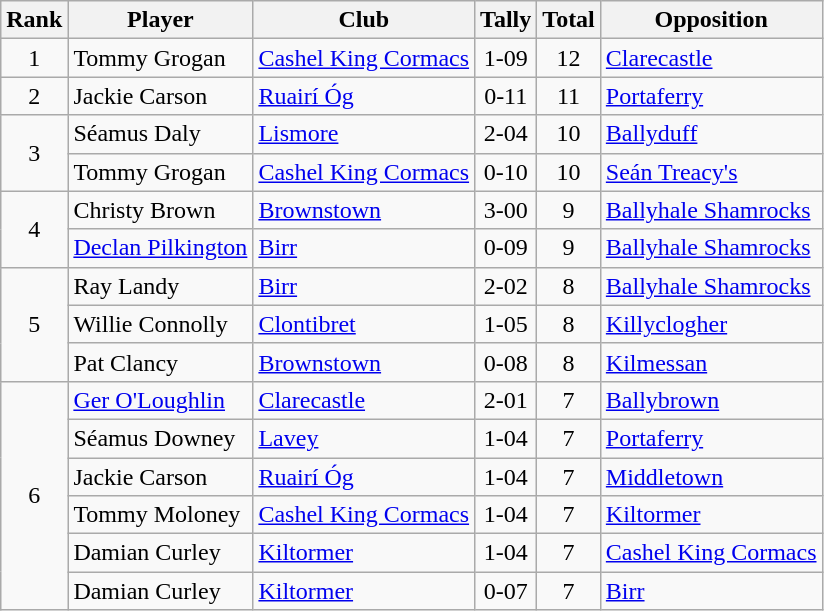<table class="wikitable">
<tr>
<th>Rank</th>
<th>Player</th>
<th>Club</th>
<th>Tally</th>
<th>Total</th>
<th>Opposition</th>
</tr>
<tr>
<td rowspan=1 align=center>1</td>
<td>Tommy Grogan</td>
<td><a href='#'>Cashel King Cormacs</a></td>
<td align=center>1-09</td>
<td align=center>12</td>
<td><a href='#'>Clarecastle</a></td>
</tr>
<tr>
<td rowspan=1 align=center>2</td>
<td>Jackie Carson</td>
<td><a href='#'>Ruairí Óg</a></td>
<td align=center>0-11</td>
<td align=center>11</td>
<td><a href='#'>Portaferry</a></td>
</tr>
<tr>
<td rowspan=2 align=center>3</td>
<td>Séamus Daly</td>
<td><a href='#'>Lismore</a></td>
<td align=center>2-04</td>
<td align=center>10</td>
<td><a href='#'>Ballyduff</a></td>
</tr>
<tr>
<td>Tommy Grogan</td>
<td><a href='#'>Cashel King Cormacs</a></td>
<td align=center>0-10</td>
<td align=center>10</td>
<td><a href='#'>Seán Treacy's</a></td>
</tr>
<tr>
<td rowspan=2 align=center>4</td>
<td>Christy Brown</td>
<td><a href='#'>Brownstown</a></td>
<td align=center>3-00</td>
<td align=center>9</td>
<td><a href='#'>Ballyhale Shamrocks</a></td>
</tr>
<tr>
<td><a href='#'>Declan Pilkington</a></td>
<td><a href='#'>Birr</a></td>
<td align=center>0-09</td>
<td align=center>9</td>
<td><a href='#'>Ballyhale Shamrocks</a></td>
</tr>
<tr>
<td rowspan=3 align=center>5</td>
<td>Ray Landy</td>
<td><a href='#'>Birr</a></td>
<td align=center>2-02</td>
<td align=center>8</td>
<td><a href='#'>Ballyhale Shamrocks</a></td>
</tr>
<tr>
<td>Willie Connolly</td>
<td><a href='#'>Clontibret</a></td>
<td align=center>1-05</td>
<td align=center>8</td>
<td><a href='#'>Killyclogher</a></td>
</tr>
<tr>
<td>Pat Clancy</td>
<td><a href='#'>Brownstown</a></td>
<td align=center>0-08</td>
<td align=center>8</td>
<td><a href='#'>Kilmessan</a></td>
</tr>
<tr>
<td rowspan=6 align=center>6</td>
<td><a href='#'>Ger O'Loughlin</a></td>
<td><a href='#'>Clarecastle</a></td>
<td align=center>2-01</td>
<td align=center>7</td>
<td><a href='#'>Ballybrown</a></td>
</tr>
<tr>
<td>Séamus Downey</td>
<td><a href='#'>Lavey</a></td>
<td align=center>1-04</td>
<td align=center>7</td>
<td><a href='#'>Portaferry</a></td>
</tr>
<tr>
<td>Jackie Carson</td>
<td><a href='#'>Ruairí Óg</a></td>
<td align=center>1-04</td>
<td align=center>7</td>
<td><a href='#'>Middletown</a></td>
</tr>
<tr>
<td>Tommy Moloney</td>
<td><a href='#'>Cashel King Cormacs</a></td>
<td align=center>1-04</td>
<td align=center>7</td>
<td><a href='#'>Kiltormer</a></td>
</tr>
<tr>
<td>Damian Curley</td>
<td><a href='#'>Kiltormer</a></td>
<td align=center>1-04</td>
<td align=center>7</td>
<td><a href='#'>Cashel King Cormacs</a></td>
</tr>
<tr>
<td>Damian Curley</td>
<td><a href='#'>Kiltormer</a></td>
<td align=center>0-07</td>
<td align=center>7</td>
<td><a href='#'>Birr</a></td>
</tr>
</table>
